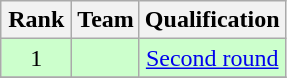<table class="wikitable" style="text-align:center;">
<tr>
<th width=40>Rank</th>
<th>Team</th>
<th>Qualification</th>
</tr>
<tr bgcolor=#ccffcc>
<td>1</td>
<td style="text-align:left;"></td>
<td><a href='#'>Second round</a></td>
</tr>
<tr>
</tr>
</table>
